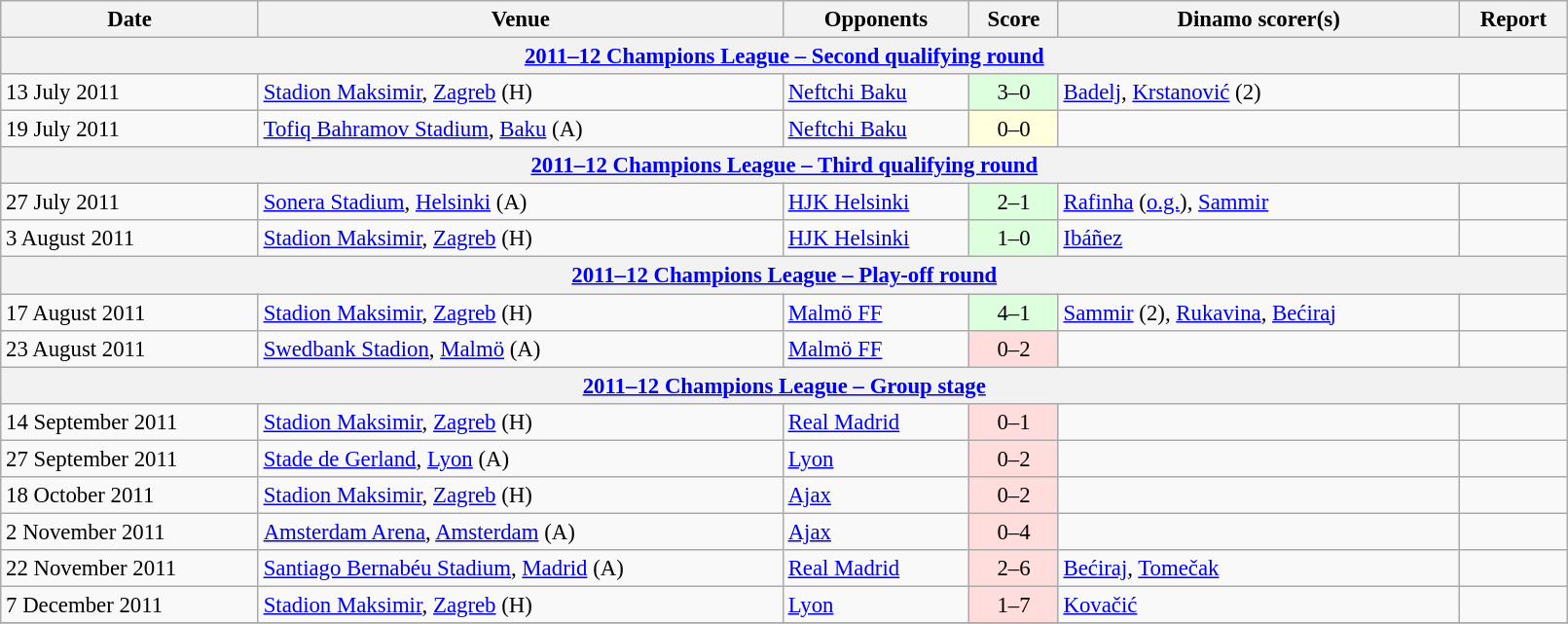<table class="wikitable" width=85%; style="text-align: left; font-size:95%;">
<tr>
<th>Date</th>
<th>Venue</th>
<th>Opponents</th>
<th>Score</th>
<th>Dinamo scorer(s)</th>
<th>Report</th>
</tr>
<tr>
<th colspan=7><a href='#'>2011–12 Champions League – Second qualifying round</a></th>
</tr>
<tr>
<td>13 July 2011</td>
<td><a href='#'>Stadion Maksimir</a>, <a href='#'>Zagreb</a> (H)</td>
<td> <a href='#'>Neftchi Baku</a></td>
<td align=center bgcolor=ddffdd>3–0</td>
<td><a href='#'>Badelj</a>, <a href='#'>Krstanović</a> (2)</td>
<td></td>
</tr>
<tr>
<td>19 July 2011</td>
<td><a href='#'>Tofiq Bahramov Stadium</a>, <a href='#'>Baku</a> (A)</td>
<td> <a href='#'>Neftchi Baku</a></td>
<td align=center bgcolor=ffffdd>0–0</td>
<td></td>
<td></td>
</tr>
<tr>
<th colspan=7><a href='#'>2011–12 Champions League – Third qualifying round</a></th>
</tr>
<tr>
<td>27 July 2011</td>
<td><a href='#'>Sonera Stadium</a>, <a href='#'>Helsinki</a> (A)</td>
<td> <a href='#'>HJK Helsinki</a></td>
<td align=center bgcolor=ddffdd>2–1</td>
<td><a href='#'>Rafinha</a> (<a href='#'>o.g.</a>), <a href='#'>Sammir</a></td>
<td></td>
</tr>
<tr>
<td>3 August 2011</td>
<td><a href='#'>Stadion Maksimir</a>, <a href='#'>Zagreb</a> (H)</td>
<td> <a href='#'>HJK Helsinki</a></td>
<td align=center bgcolor=ddffdd>1–0</td>
<td><a href='#'>Ibáñez</a></td>
<td></td>
</tr>
<tr>
<th colspan=7><a href='#'>2011–12 Champions League – Play-off round</a></th>
</tr>
<tr>
<td>17 August 2011</td>
<td><a href='#'>Stadion Maksimir</a>, <a href='#'>Zagreb</a> (H)</td>
<td> <a href='#'>Malmö FF</a></td>
<td align=center bgcolor=ddffdd>4–1</td>
<td><a href='#'>Sammir</a> (2), <a href='#'>Rukavina</a>, <a href='#'>Bećiraj</a></td>
<td></td>
</tr>
<tr>
<td>23 August 2011</td>
<td><a href='#'>Swedbank Stadion</a>, <a href='#'>Malmö</a> (A)</td>
<td> <a href='#'>Malmö FF</a></td>
<td align=center bgcolor=ffdddd>0–2</td>
<td></td>
<td></td>
</tr>
<tr>
<th colspan=7><a href='#'>2011–12 Champions League – Group stage</a></th>
</tr>
<tr>
<td>14 September 2011</td>
<td><a href='#'>Stadion Maksimir</a>, <a href='#'>Zagreb</a> (H)</td>
<td> <a href='#'>Real Madrid</a></td>
<td align=center bgcolor=ffdddd>0–1</td>
<td></td>
<td></td>
</tr>
<tr>
<td>27 September 2011</td>
<td><a href='#'>Stade de Gerland</a>, <a href='#'>Lyon</a> (A)</td>
<td> <a href='#'>Lyon</a></td>
<td align=center bgcolor=ffdddd>0–2</td>
<td></td>
<td></td>
</tr>
<tr>
<td>18 October 2011</td>
<td><a href='#'>Stadion Maksimir</a>, <a href='#'>Zagreb</a> (H)</td>
<td> <a href='#'>Ajax</a></td>
<td align=center bgcolor=ffdddd>0–2</td>
<td></td>
<td></td>
</tr>
<tr>
<td>2 November 2011</td>
<td><a href='#'>Amsterdam Arena</a>, <a href='#'>Amsterdam</a> (A)</td>
<td> <a href='#'>Ajax</a></td>
<td align=center bgcolor=ffdddd>0–4</td>
<td></td>
<td></td>
</tr>
<tr>
<td>22 November 2011</td>
<td><a href='#'>Santiago Bernabéu Stadium</a>, <a href='#'>Madrid</a> (A)</td>
<td> <a href='#'>Real Madrid</a></td>
<td align=center bgcolor=ffdddd>2–6</td>
<td><a href='#'>Bećiraj</a>, <a href='#'>Tomečak</a></td>
<td></td>
</tr>
<tr>
<td>7 December 2011</td>
<td><a href='#'>Stadion Maksimir</a>, <a href='#'>Zagreb</a> (H)</td>
<td> <a href='#'>Lyon</a></td>
<td align=center bgcolor=ffdddd>1–7</td>
<td><a href='#'>Kovačić</a></td>
<td></td>
</tr>
<tr>
</tr>
</table>
